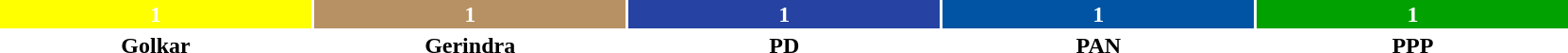<table style="width:88%; text-align:center;">
<tr style="color:white;">
<td style="background:#FFFF00; width:20%;"><strong>1</strong></td>
<td style="background:#B79164; width:20%;"><strong>1</strong></td>
<td style="background:#2643A3; width:20%;"><strong>1</strong></td>
<td style="background:#0054A3; width:20%;"><strong>1</strong></td>
<td style="background:#00A100; width:20%;"><strong>1</strong></td>
</tr>
<tr>
<td><span><strong>Golkar</strong></span></td>
<td><span><strong>Gerindra</strong></span></td>
<td><span><strong>PD</strong></span></td>
<td><span><strong>PAN</strong></span></td>
<td><span><strong>PPP</strong></span></td>
</tr>
</table>
